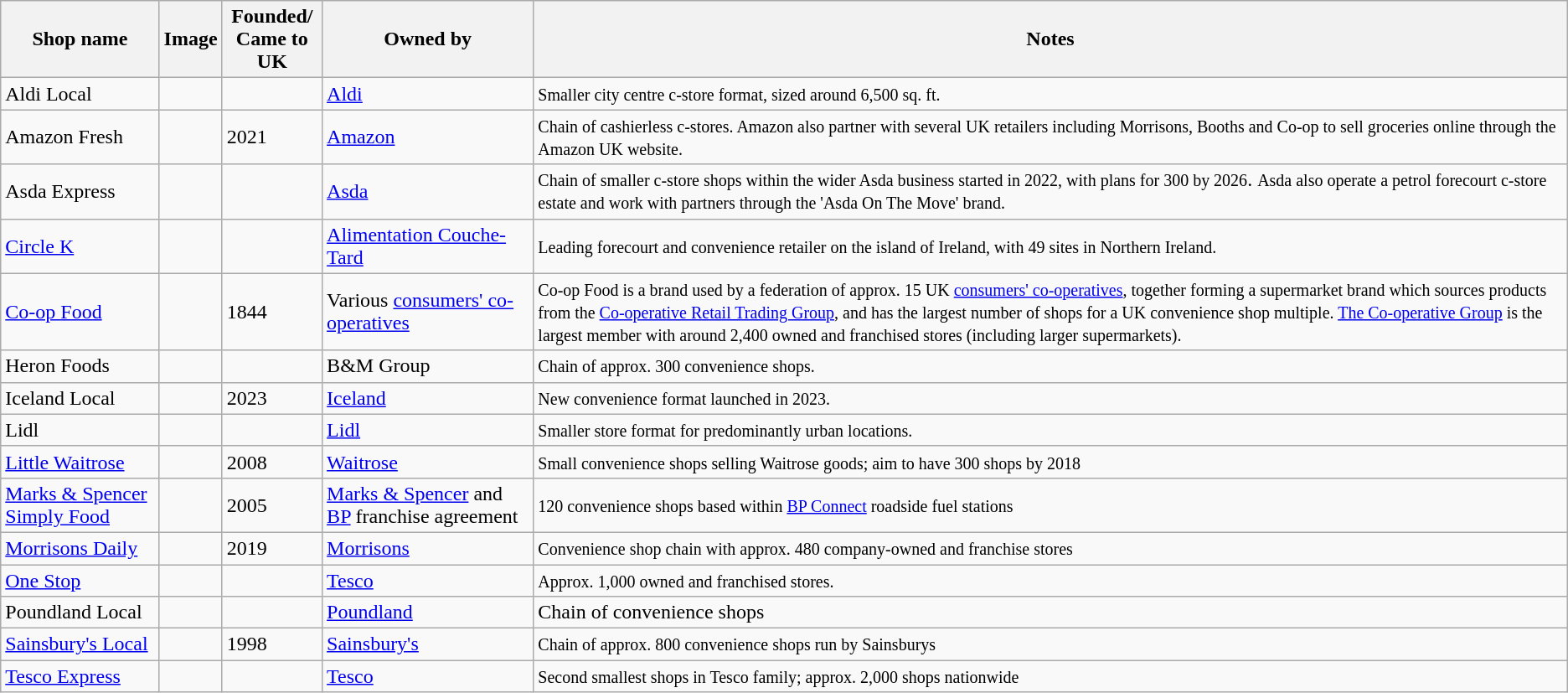<table class="wikitable sortable" border="1">
<tr>
<th>Shop name</th>
<th class=unsortable>Image</th>
<th data-sort-type=number>Founded/<br>Came to UK</th>
<th>Owned by</th>
<th class=unsortable>Notes</th>
</tr>
<tr>
<td>Aldi Local</td>
<td></td>
<td></td>
<td><a href='#'>Aldi</a></td>
<td><small>Smaller city centre c-store format, sized around 6,500 sq. ft.</small></td>
</tr>
<tr>
<td>Amazon Fresh</td>
<td></td>
<td>2021</td>
<td><a href='#'>Amazon</a></td>
<td><small>Chain of cashierless c-stores. Amazon also partner with several UK retailers including Morrisons, Booths and Co-op to sell groceries online through the Amazon UK website.</small></td>
</tr>
<tr>
<td>Asda Express</td>
<td></td>
<td></td>
<td><a href='#'>Asda</a></td>
<td><small>Chain of smaller c-store shops within the wider Asda business started in 2022, with plans for 300 by 2026</small>. <small>Asda also operate a petrol forecourt c-store estate and work with partners through the 'Asda On The Move' brand.</small></td>
</tr>
<tr>
<td><a href='#'>Circle K</a></td>
<td></td>
<td></td>
<td><a href='#'>Alimentation Couche-Tard</a></td>
<td><small>Leading forecourt and convenience retailer on the island of Ireland, with 49 sites in Northern Ireland.</small></td>
</tr>
<tr>
<td><a href='#'>Co-op Food</a></td>
<td></td>
<td>1844</td>
<td>Various <a href='#'>consumers' co-operatives</a></td>
<td><small>Co-op Food is a brand used by a federation of approx. 15 UK <a href='#'>consumers' co-operatives</a>, together forming a supermarket brand which sources products from the <a href='#'>Co-operative Retail Trading Group</a>, and has the largest number of shops for a UK convenience shop multiple.  <a href='#'>The Co-operative Group</a> is the largest member with around 2,400 owned and franchised stores (including larger supermarkets).</small></td>
</tr>
<tr>
<td>Heron Foods</td>
<td></td>
<td></td>
<td>B&M Group</td>
<td><small>Chain of approx. 300 convenience shops.</small></td>
</tr>
<tr>
<td>Iceland Local</td>
<td></td>
<td>2023</td>
<td><a href='#'>Iceland</a></td>
<td><small>New convenience format launched in 2023.</small></td>
</tr>
<tr>
<td>Lidl</td>
<td></td>
<td></td>
<td><a href='#'>Lidl</a></td>
<td><small>Smaller store format for predominantly urban locations.</small></td>
</tr>
<tr>
<td><a href='#'>Little Waitrose</a></td>
<td></td>
<td>2008</td>
<td><a href='#'>Waitrose</a></td>
<td><small>Small convenience shops selling Waitrose goods; aim to have 300 shops by 2018</small></td>
</tr>
<tr>
<td><a href='#'>Marks & Spencer Simply Food</a></td>
<td></td>
<td>2005</td>
<td><a href='#'>Marks & Spencer</a> and <a href='#'>BP</a> franchise agreement</td>
<td><small>120 convenience shops based within <a href='#'>BP Connect</a> roadside fuel stations</small></td>
</tr>
<tr>
<td><a href='#'>Morrisons Daily</a></td>
<td></td>
<td>2019</td>
<td><a href='#'>Morrisons</a></td>
<td><small>Convenience shop chain with approx. 480 company-owned and franchise stores</small></td>
</tr>
<tr>
<td><a href='#'>One Stop</a></td>
<td></td>
<td></td>
<td><a href='#'>Tesco</a></td>
<td><small>Approx. 1,000 owned and franchised stores.</small></td>
</tr>
<tr>
<td>Poundland Local</td>
<td></td>
<td></td>
<td><a href='#'>Poundland</a></td>
<td>Chain of convenience shops</td>
</tr>
<tr>
<td><a href='#'>Sainsbury's Local</a></td>
<td></td>
<td>1998</td>
<td><a href='#'>Sainsbury's</a></td>
<td><small>Chain of approx. 800 convenience shops run by Sainsburys</small></td>
</tr>
<tr>
<td><a href='#'>Tesco Express</a></td>
<td></td>
<td></td>
<td><a href='#'>Tesco</a></td>
<td><small>Second smallest shops in Tesco family; approx. 2,000 shops nationwide</small></td>
</tr>
</table>
